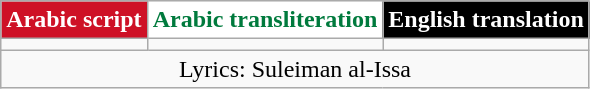<table class="wikitable" style="text-align:center;">
<tr>
<th style="background:#ce1126;color:#fff;">Arabic script</th>
<th style="background:#fff;color:#007A3D;">Arabic transliteration</th>
<th style="background:#000;color:#fff;">English translation</th>
</tr>
<tr>
<td></td>
<td></td>
<td></td>
</tr>
<tr>
<td colspan="3">Lyrics: Suleiman al-Issa</td>
</tr>
</table>
